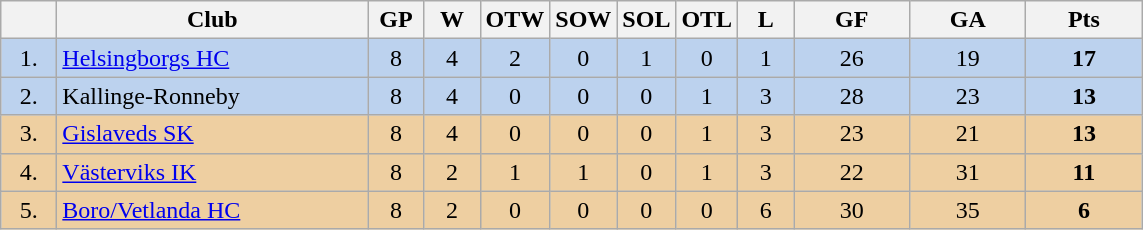<table class="wikitable">
<tr>
<th width="30"></th>
<th width="200">Club</th>
<th width="30">GP</th>
<th width="30">W</th>
<th width="30">OTW</th>
<th width="30">SOW</th>
<th width="30">SOL</th>
<th width="30">OTL</th>
<th width="30">L</th>
<th width="70">GF</th>
<th width="70">GA</th>
<th width="70">Pts</th>
</tr>
<tr bgcolor="#BCD2EE" align="center">
<td>1.</td>
<td align="left"><a href='#'>Helsingborgs HC</a></td>
<td>8</td>
<td>4</td>
<td>2</td>
<td>0</td>
<td>1</td>
<td>0</td>
<td>1</td>
<td>26</td>
<td>19</td>
<td><strong>17</strong></td>
</tr>
<tr bgcolor="#BCD2EE" align="center">
<td>2.</td>
<td align="left">Kallinge-Ronneby</td>
<td>8</td>
<td>4</td>
<td>0</td>
<td>0</td>
<td>0</td>
<td>1</td>
<td>3</td>
<td>28</td>
<td>23</td>
<td><strong>13</strong></td>
</tr>
<tr bgcolor="#EECFA1" align="center">
<td>3.</td>
<td align="left"><a href='#'>Gislaveds SK</a></td>
<td>8</td>
<td>4</td>
<td>0</td>
<td>0</td>
<td>0</td>
<td>1</td>
<td>3</td>
<td>23</td>
<td>21</td>
<td><strong>13</strong></td>
</tr>
<tr bgcolor="#EECFA1" align="center">
<td>4.</td>
<td align="left"><a href='#'>Västerviks IK</a></td>
<td>8</td>
<td>2</td>
<td>1</td>
<td>1</td>
<td>0</td>
<td>1</td>
<td>3</td>
<td>22</td>
<td>31</td>
<td><strong>11</strong></td>
</tr>
<tr bgcolor="#EECFA1" align="center">
<td>5.</td>
<td align="left"><a href='#'>Boro/Vetlanda HC</a></td>
<td>8</td>
<td>2</td>
<td>0</td>
<td>0</td>
<td>0</td>
<td>0</td>
<td>6</td>
<td>30</td>
<td>35</td>
<td><strong>6</strong></td>
</tr>
</table>
